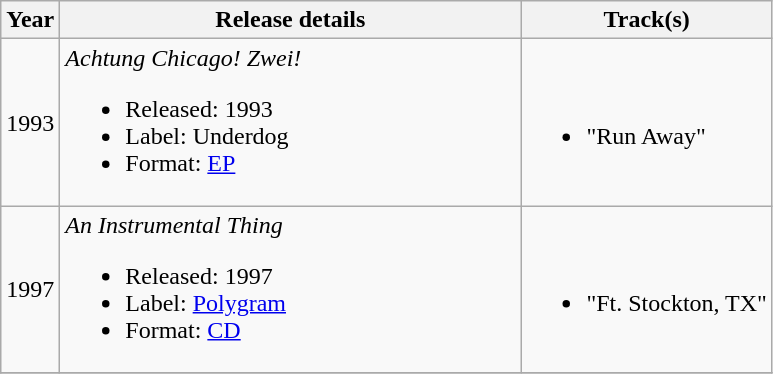<table class ="wikitable">
<tr>
<th>Year</th>
<th width="300">Release details</th>
<th>Track(s)</th>
</tr>
<tr>
<td>1993</td>
<td><em>Achtung Chicago! Zwei!</em><br><ul><li>Released: 1993</li><li>Label: Underdog</li><li>Format: <a href='#'>EP</a></li></ul></td>
<td><br><ul><li>"Run Away"</li></ul></td>
</tr>
<tr>
<td>1997</td>
<td><em>An Instrumental Thing</em><br><ul><li>Released: 1997</li><li>Label: <a href='#'>Polygram</a></li><li>Format: <a href='#'>CD</a></li></ul></td>
<td><br><ul><li>"Ft. Stockton, TX"</li></ul></td>
</tr>
<tr>
</tr>
</table>
